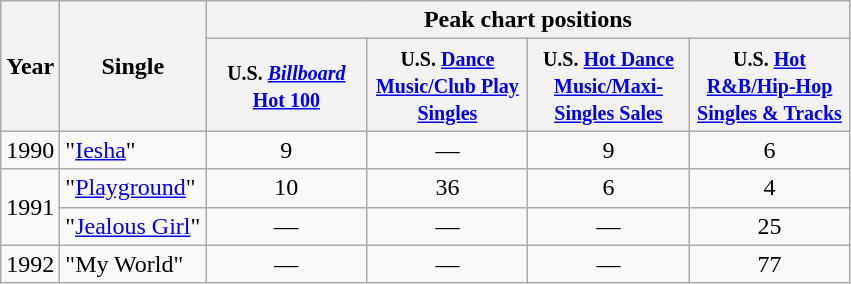<table class="wikitable">
<tr>
<th rowspan="2">Year</th>
<th rowspan="2">Single</th>
<th colspan="4">Peak chart positions</th>
</tr>
<tr>
<th width="100"><small>U.S. <a href='#'><em>Billboard</em> Hot 100</a></small></th>
<th width="100"><small>U.S. <a href='#'>Dance Music/Club Play Singles</a></small></th>
<th width="100"><small>U.S. <a href='#'>Hot Dance Music/Maxi-Singles Sales</a></small></th>
<th width="100"><small>U.S. <a href='#'>Hot R&B/Hip-Hop Singles & Tracks</a></small></th>
</tr>
<tr>
<td align="center">1990</td>
<td align="left">"<a href='#'>Iesha</a>"</td>
<td align="center">9</td>
<td align="center">—</td>
<td align="center">9</td>
<td align="center">6</td>
</tr>
<tr>
<td align="center" rowspan="2">1991</td>
<td align="left">"<a href='#'>Playground</a>"</td>
<td align="center">10</td>
<td align="center">36</td>
<td align="center">6</td>
<td align="center">4</td>
</tr>
<tr>
<td align="left">"<a href='#'>Jealous Girl</a>"</td>
<td align="center">—</td>
<td align="center">—</td>
<td align="center">—</td>
<td align="center">25</td>
</tr>
<tr>
<td align="center">1992</td>
<td align="left">"My World"</td>
<td align="center">—</td>
<td align="center">—</td>
<td align="center">—</td>
<td align="center">77</td>
</tr>
</table>
